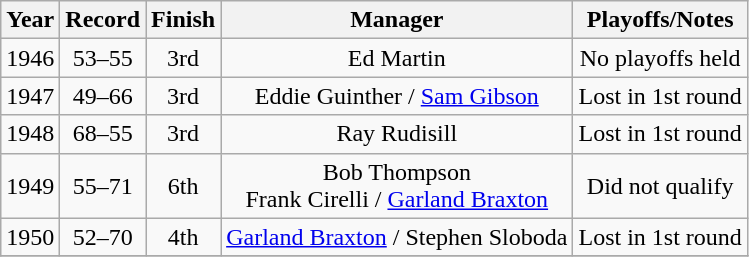<table class="wikitable" style="text-align:center">
<tr>
<th>Year</th>
<th>Record</th>
<th>Finish</th>
<th>Manager</th>
<th>Playoffs/Notes</th>
</tr>
<tr align=center>
<td>1946</td>
<td>53–55</td>
<td>3rd</td>
<td>Ed Martin</td>
<td>No playoffs held</td>
</tr>
<tr align=center>
<td>1947</td>
<td>49–66</td>
<td>3rd</td>
<td>Eddie Guinther / <a href='#'>Sam Gibson</a></td>
<td>Lost in 1st round</td>
</tr>
<tr align=center>
<td>1948</td>
<td>68–55</td>
<td>3rd</td>
<td>Ray Rudisill</td>
<td>Lost in 1st round</td>
</tr>
<tr align=center>
<td>1949</td>
<td>55–71</td>
<td>6th</td>
<td>Bob Thompson <br> Frank Cirelli / <a href='#'>Garland Braxton</a></td>
<td>Did not qualify</td>
</tr>
<tr align=center>
<td>1950</td>
<td>52–70</td>
<td>4th</td>
<td><a href='#'>Garland Braxton</a> / Stephen Sloboda</td>
<td>Lost in 1st round</td>
</tr>
<tr align=center>
</tr>
</table>
